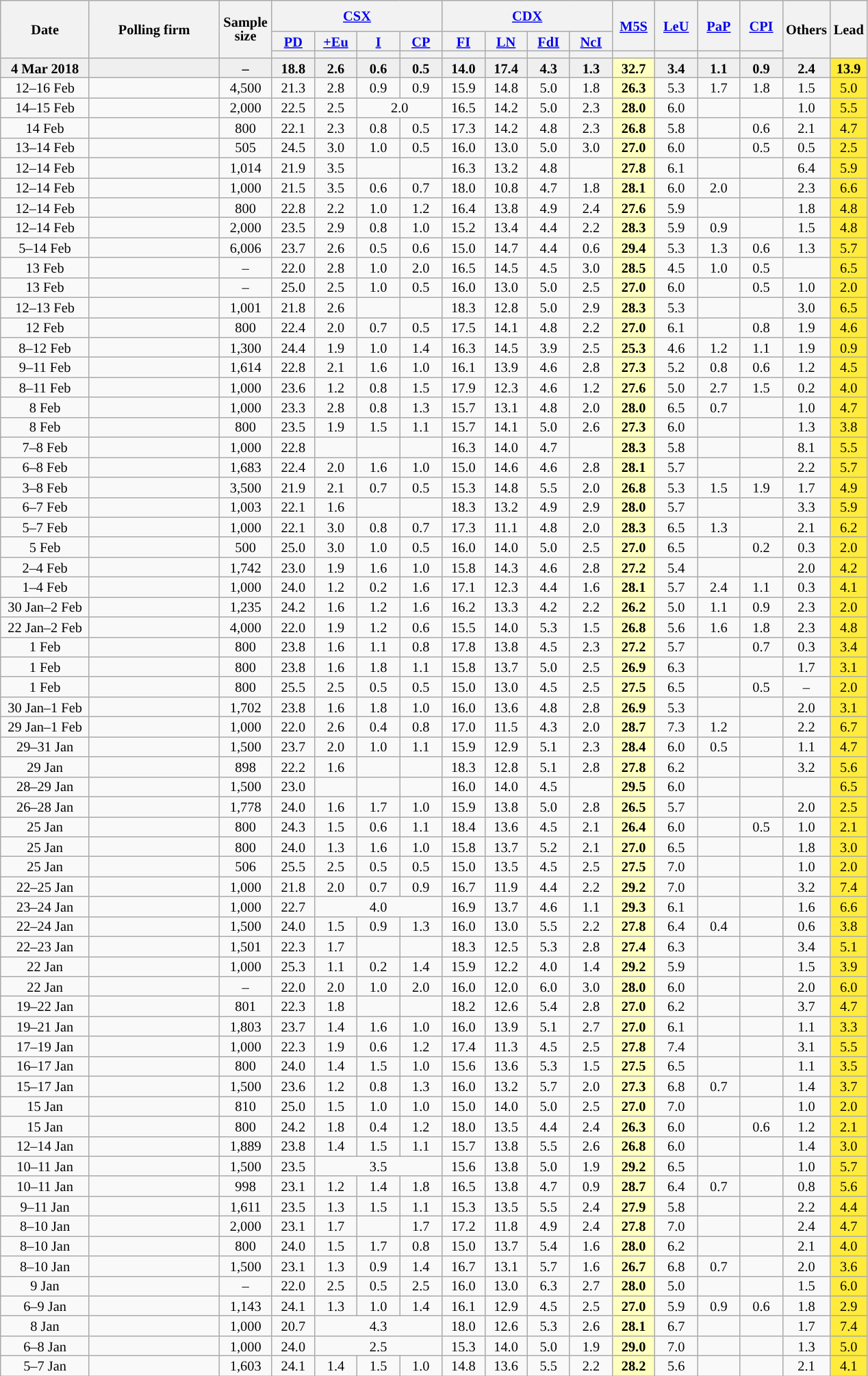<table class="wikitable mw-collapsible" style="text-align:center;font-size:85%;line-height:13px">
<tr style="height:30px; background-color:#E9E9E9">
<th style="width:80px;" rowspan="3">Date</th>
<th style="width:120px;" rowspan="3">Polling firm</th>
<th style="width:45px;" rowspan="3">Sample<br>size</th>
<th style="width:35px;" colspan="4"><a href='#'>CSX</a></th>
<th style="width:35px;" colspan="4"><a href='#'>CDX</a></th>
<th style="width:35px;" rowspan="2"><a href='#'>M5S</a></th>
<th style="width:35px;" rowspan="2"><a href='#'>LeU</a></th>
<th style="width:35px;" rowspan="2"><a href='#'>PaP</a></th>
<th style="width:35px;" rowspan="2"><a href='#'>CPI</a></th>
<th style="width:35px;" rowspan="3">Others</th>
<th style="width:25px;" rowspan="3">Lead</th>
</tr>
<tr>
<th style="width:35px;"><a href='#'>PD</a></th>
<th style="width:35px;"><a href='#'>+Eu</a></th>
<th style="width:35px;"><a href='#'>I</a></th>
<th style="width:35px;"><a href='#'>CP</a></th>
<th style="width:35px;"><a href='#'>FI</a></th>
<th style="width:35px;"><a href='#'>LN</a></th>
<th style="width:35px;"><a href='#'>FdI</a></th>
<th style="width:35px;"><a href='#'>NcI</a></th>
</tr>
<tr>
<th style="background:"></th>
<th style="background:"></th>
<th style="background:"></th>
<th style="background:"></th>
<th style="background:"></th>
<th style="background:"></th>
<th style="background:"></th>
<th style="background:"></th>
<th style="background:"></th>
<th style="background:"></th>
<th style="background:"></th>
<th style="background:"></th>
</tr>
<tr style="background:#EFEFEF; font-weight:bold;">
<td>4 Mar 2018</td>
<td></td>
<td>–</td>
<td>18.8</td>
<td>2.6</td>
<td>0.6</td>
<td>0.5</td>
<td>14.0</td>
<td>17.4</td>
<td>4.3</td>
<td>1.3</td>
<td style="background:#FFFFBF;"><strong>32.7</strong></td>
<td>3.4</td>
<td>1.1</td>
<td>0.9</td>
<td>2.4</td>
<td style="background:#FFEB3B;">13.9</td>
</tr>
<tr>
<td>12–16 Feb</td>
<td></td>
<td>4,500</td>
<td>21.3</td>
<td>2.8</td>
<td>0.9</td>
<td>0.9</td>
<td>15.9</td>
<td>14.8</td>
<td>5.0</td>
<td>1.8</td>
<td style="background:#FFFFBF;"><strong>26.3</strong></td>
<td>5.3</td>
<td>1.7</td>
<td>1.8</td>
<td>1.5</td>
<td style="background:#FFEB3B;">5.0</td>
</tr>
<tr>
<td>14–15 Feb</td>
<td></td>
<td>2,000</td>
<td>22.5</td>
<td>2.5</td>
<td colspan="2">2.0</td>
<td>16.5</td>
<td>14.2</td>
<td>5.0</td>
<td>2.3</td>
<td style="background:#FFFFBF;"><strong>28.0</strong></td>
<td>6.0</td>
<td></td>
<td></td>
<td>1.0</td>
<td style="background:#FFEB3B;">5.5</td>
</tr>
<tr>
<td>14 Feb</td>
<td></td>
<td>800</td>
<td>22.1</td>
<td>2.3</td>
<td>0.8</td>
<td>0.5</td>
<td>17.3</td>
<td>14.2</td>
<td>4.8</td>
<td>2.3</td>
<td style="background:#FFFFBF;"><strong>26.8</strong></td>
<td>5.8</td>
<td></td>
<td>0.6</td>
<td>2.1</td>
<td style="background:#FFEB3B;">4.7</td>
</tr>
<tr>
<td>13–14 Feb</td>
<td></td>
<td>505</td>
<td>24.5</td>
<td>3.0</td>
<td>1.0</td>
<td>0.5</td>
<td>16.0</td>
<td>13.0</td>
<td>5.0</td>
<td>3.0</td>
<td style="background:#FFFFBF;"><strong>27.0</strong></td>
<td>6.0</td>
<td></td>
<td>0.5</td>
<td>0.5</td>
<td style="background:#FFEB3B;">2.5</td>
</tr>
<tr>
<td>12–14 Feb</td>
<td></td>
<td>1,014</td>
<td>21.9</td>
<td>3.5</td>
<td></td>
<td></td>
<td>16.3</td>
<td>13.2</td>
<td>4.8</td>
<td></td>
<td style="background:#FFFFBF;"><strong>27.8</strong></td>
<td>6.1</td>
<td></td>
<td></td>
<td>6.4</td>
<td style="background:#FFEB3B;">5.9</td>
</tr>
<tr>
<td>12–14 Feb</td>
<td></td>
<td>1,000</td>
<td>21.5</td>
<td>3.5</td>
<td>0.6</td>
<td>0.7</td>
<td>18.0</td>
<td>10.8</td>
<td>4.7</td>
<td>1.8</td>
<td style="background:#FFFFBF;"><strong>28.1</strong></td>
<td>6.0</td>
<td>2.0</td>
<td></td>
<td>2.3</td>
<td style="background:#FFEB3B;">6.6</td>
</tr>
<tr>
<td>12–14 Feb</td>
<td></td>
<td>800</td>
<td>22.8</td>
<td>2.2</td>
<td>1.0</td>
<td>1.2</td>
<td>16.4</td>
<td>13.8</td>
<td>4.9</td>
<td>2.4</td>
<td style="background:#FFFFBF;"><strong>27.6</strong></td>
<td>5.9</td>
<td></td>
<td></td>
<td>1.8</td>
<td style="background:#FFEB3B;">4.8</td>
</tr>
<tr>
<td>12–14 Feb</td>
<td></td>
<td>2,000</td>
<td>23.5</td>
<td>2.9</td>
<td>0.8</td>
<td>1.0</td>
<td>15.2</td>
<td>13.4</td>
<td>4.4</td>
<td>2.2</td>
<td style="background:#FFFFBF;"><strong>28.3</strong></td>
<td>5.9</td>
<td>0.9</td>
<td></td>
<td>1.5</td>
<td style="background:#FFEB3B;">4.8</td>
</tr>
<tr>
<td>5–14 Feb</td>
<td></td>
<td>6,006</td>
<td>23.7</td>
<td>2.6</td>
<td>0.5</td>
<td>0.6</td>
<td>15.0</td>
<td>14.7</td>
<td>4.4</td>
<td>0.6</td>
<td style="background:#FFFFBF;"><strong>29.4</strong></td>
<td>5.3</td>
<td>1.3</td>
<td>0.6</td>
<td>1.3</td>
<td style="background:#FFEB3B;">5.7</td>
</tr>
<tr>
<td>13 Feb</td>
<td></td>
<td>–</td>
<td>22.0</td>
<td>2.8</td>
<td>1.0</td>
<td>2.0</td>
<td>16.5</td>
<td>14.5</td>
<td>4.5</td>
<td>3.0</td>
<td style="background:#FFFFBF;"><strong>28.5</strong></td>
<td>4.5</td>
<td>1.0</td>
<td>0.5</td>
<td></td>
<td style="background:#FFEB3B;">6.5</td>
</tr>
<tr>
<td>13 Feb</td>
<td></td>
<td>–</td>
<td>25.0</td>
<td>2.5</td>
<td>1.0</td>
<td>0.5</td>
<td>16.0</td>
<td>13.0</td>
<td>5.0</td>
<td>2.5</td>
<td style="background:#FFFFBF;"><strong>27.0</strong></td>
<td>6.0</td>
<td></td>
<td>0.5</td>
<td>1.0</td>
<td style="background:#FFEB3B;">2.0</td>
</tr>
<tr>
<td>12–13 Feb</td>
<td></td>
<td>1,001</td>
<td>21.8</td>
<td>2.6</td>
<td></td>
<td></td>
<td>18.3</td>
<td>12.8</td>
<td>5.0</td>
<td>2.9</td>
<td style="background:#FFFFBF;"><strong>28.3</strong></td>
<td>5.3</td>
<td></td>
<td></td>
<td>3.0</td>
<td style="background:#FFEB3B;">6.5</td>
</tr>
<tr>
<td>12 Feb</td>
<td></td>
<td>800</td>
<td>22.4</td>
<td>2.0</td>
<td>0.7</td>
<td>0.5</td>
<td>17.5</td>
<td>14.1</td>
<td>4.8</td>
<td>2.2</td>
<td style="background:#FFFFBF;"><strong>27.0</strong></td>
<td>6.1</td>
<td></td>
<td>0.8</td>
<td>1.9</td>
<td style="background:#FFEB3B;">4.6</td>
</tr>
<tr>
<td>8–12 Feb</td>
<td></td>
<td>1,300</td>
<td>24.4</td>
<td>1.9</td>
<td>1.0</td>
<td>1.4</td>
<td>16.3</td>
<td>14.5</td>
<td>3.9</td>
<td>2.5</td>
<td style="background:#FFFFBF;"><strong>25.3</strong></td>
<td>4.6</td>
<td>1.2</td>
<td>1.1</td>
<td>1.9</td>
<td style="background:#FFEB3B;">0.9</td>
</tr>
<tr>
<td>9–11 Feb</td>
<td></td>
<td>1,614</td>
<td>22.8</td>
<td>2.1</td>
<td>1.6</td>
<td>1.0</td>
<td>16.1</td>
<td>13.9</td>
<td>4.6</td>
<td>2.8</td>
<td style="background:#FFFFBF;"><strong>27.3</strong></td>
<td>5.2</td>
<td>0.8</td>
<td>0.6</td>
<td>1.2</td>
<td style="background:#FFEB3B;">4.5</td>
</tr>
<tr>
<td>8–11 Feb</td>
<td></td>
<td>1,000</td>
<td>23.6</td>
<td>1.2</td>
<td>0.8</td>
<td>1.5</td>
<td>17.9</td>
<td>12.3</td>
<td>4.6</td>
<td>1.2</td>
<td style="background:#FFFFBF;"><strong>27.6</strong></td>
<td>5.0</td>
<td>2.7</td>
<td>1.5</td>
<td>0.2</td>
<td style="background:#FFEB3B;">4.0</td>
</tr>
<tr>
<td>8 Feb</td>
<td></td>
<td>1,000</td>
<td>23.3</td>
<td>2.8</td>
<td>0.8</td>
<td>1.3</td>
<td>15.7</td>
<td>13.1</td>
<td>4.8</td>
<td>2.0</td>
<td style="background:#FFFFBF;"><strong>28.0</strong></td>
<td>6.5</td>
<td>0.7</td>
<td></td>
<td>1.0</td>
<td style="background:#FFEB3B;">4.7</td>
</tr>
<tr>
<td>8 Feb</td>
<td></td>
<td>800</td>
<td>23.5</td>
<td>1.9</td>
<td>1.5</td>
<td>1.1</td>
<td>15.7</td>
<td>14.1</td>
<td>5.0</td>
<td>2.6</td>
<td style="background:#FFFFBF;"><strong>27.3</strong></td>
<td>6.0</td>
<td></td>
<td></td>
<td>1.3</td>
<td style="background:#FFEB3B;">3.8</td>
</tr>
<tr>
<td>7–8 Feb</td>
<td></td>
<td>1,000</td>
<td>22.8</td>
<td></td>
<td></td>
<td></td>
<td>16.3</td>
<td>14.0</td>
<td>4.7</td>
<td></td>
<td style="background:#FFFFBF;"><strong>28.3</strong></td>
<td>5.8</td>
<td></td>
<td></td>
<td>8.1</td>
<td style="background:#FFEB3B;">5.5</td>
</tr>
<tr>
<td>6–8 Feb</td>
<td></td>
<td>1,683</td>
<td>22.4</td>
<td>2.0</td>
<td>1.6</td>
<td>1.0</td>
<td>15.0</td>
<td>14.6</td>
<td>4.6</td>
<td>2.8</td>
<td style="background:#FFFFBF;"><strong>28.1</strong></td>
<td>5.7</td>
<td></td>
<td></td>
<td>2.2</td>
<td style="background:#FFEB3B;">5.7</td>
</tr>
<tr>
<td>3–8 Feb</td>
<td></td>
<td>3,500</td>
<td>21.9</td>
<td>2.1</td>
<td>0.7</td>
<td>0.5</td>
<td>15.3</td>
<td>14.8</td>
<td>5.5</td>
<td>2.0</td>
<td style="background:#FFFFBF;"><strong>26.8</strong></td>
<td>5.3</td>
<td>1.5</td>
<td>1.9</td>
<td>1.7</td>
<td style="background:#FFEB3B;">4.9</td>
</tr>
<tr>
<td>6–7 Feb</td>
<td></td>
<td>1,003</td>
<td>22.1</td>
<td>1.6</td>
<td></td>
<td></td>
<td>18.3</td>
<td>13.2</td>
<td>4.9</td>
<td>2.9</td>
<td style="background:#FFFFBF;"><strong>28.0</strong></td>
<td>5.7</td>
<td></td>
<td></td>
<td>3.3</td>
<td style="background:#FFEB3B;">5.9</td>
</tr>
<tr>
<td>5–7 Feb</td>
<td></td>
<td>1,000</td>
<td>22.1</td>
<td>3.0</td>
<td>0.8</td>
<td>0.7</td>
<td>17.3</td>
<td>11.1</td>
<td>4.8</td>
<td>2.0</td>
<td style="background:#FFFFBF;"><strong>28.3</strong></td>
<td>6.5</td>
<td>1.3</td>
<td></td>
<td>2.1</td>
<td style="background:#FFEB3B;">6.2</td>
</tr>
<tr>
<td>5 Feb</td>
<td></td>
<td>500</td>
<td>25.0</td>
<td>3.0</td>
<td>1.0</td>
<td>0.5</td>
<td>16.0</td>
<td>14.0</td>
<td>5.0</td>
<td>2.5</td>
<td style="background:#FFFFBF;"><strong>27.0</strong></td>
<td>6.5</td>
<td></td>
<td>0.2</td>
<td>0.3</td>
<td style="background:#FFEB3B;">2.0</td>
</tr>
<tr>
<td>2–4 Feb</td>
<td></td>
<td>1,742</td>
<td>23.0</td>
<td>1.9</td>
<td>1.6</td>
<td>1.0</td>
<td>15.8</td>
<td>14.3</td>
<td>4.6</td>
<td>2.8</td>
<td style="background:#FFFFBF;"><strong>27.2</strong></td>
<td>5.4</td>
<td></td>
<td></td>
<td>2.0</td>
<td style="background:#FFEB3B;">4.2</td>
</tr>
<tr>
<td>1–4 Feb</td>
<td></td>
<td>1,000</td>
<td>24.0</td>
<td>1.2</td>
<td>0.2</td>
<td>1.6</td>
<td>17.1</td>
<td>12.3</td>
<td>4.4</td>
<td>1.6</td>
<td style="background:#FFFFBF;"><strong>28.1</strong></td>
<td>5.7</td>
<td>2.4</td>
<td>1.1</td>
<td>0.3</td>
<td style="background:#FFEB3B;">4.1</td>
</tr>
<tr>
<td>30 Jan–2 Feb</td>
<td></td>
<td>1,235</td>
<td>24.2</td>
<td>1.6</td>
<td>1.2</td>
<td>1.6</td>
<td>16.2</td>
<td>13.3</td>
<td>4.2</td>
<td>2.2</td>
<td style="background:#FFFFBF;"><strong>26.2</strong></td>
<td>5.0</td>
<td>1.1</td>
<td>0.9</td>
<td>2.3</td>
<td style="background:#FFEB3B;">2.0</td>
</tr>
<tr>
<td>22 Jan–2 Feb</td>
<td></td>
<td>4,000</td>
<td>22.0</td>
<td>1.9</td>
<td>1.2</td>
<td>0.6</td>
<td>15.5</td>
<td>14.0</td>
<td>5.3</td>
<td>1.5</td>
<td style="background:#FFFFBF;"><strong>26.8</strong></td>
<td>5.6</td>
<td>1.6</td>
<td>1.8</td>
<td>2.3</td>
<td style="background:#FFEB3B;">4.8</td>
</tr>
<tr>
<td>1 Feb</td>
<td></td>
<td>800</td>
<td>23.8</td>
<td>1.6</td>
<td>1.1</td>
<td>0.8</td>
<td>17.8</td>
<td>13.8</td>
<td>4.5</td>
<td>2.3</td>
<td style="background:#FFFFBF;"><strong>27.2</strong></td>
<td>5.7</td>
<td></td>
<td>0.7</td>
<td>0.3</td>
<td style="background:#FFEB3B;">3.4</td>
</tr>
<tr>
<td>1 Feb</td>
<td></td>
<td>800</td>
<td>23.8</td>
<td>1.6</td>
<td>1.8</td>
<td>1.1</td>
<td>15.8</td>
<td>13.7</td>
<td>5.0</td>
<td>2.5</td>
<td style="background:#FFFFBF;"><strong>26.9</strong></td>
<td>6.3</td>
<td></td>
<td></td>
<td>1.7</td>
<td style="background:#FFEB3B;">3.1</td>
</tr>
<tr>
<td>1 Feb</td>
<td></td>
<td>800</td>
<td>25.5</td>
<td>2.5</td>
<td>0.5</td>
<td>0.5</td>
<td>15.0</td>
<td>13.0</td>
<td>4.5</td>
<td>2.5</td>
<td style="background:#FFFFBF;"><strong>27.5</strong></td>
<td>6.5</td>
<td></td>
<td>0.5</td>
<td>–</td>
<td style="background:#FFEB3B;">2.0</td>
</tr>
<tr>
<td>30 Jan–1 Feb</td>
<td></td>
<td>1,702</td>
<td>23.8</td>
<td>1.6</td>
<td>1.8</td>
<td>1.0</td>
<td>16.0</td>
<td>13.6</td>
<td>4.8</td>
<td>2.8</td>
<td style="background:#FFFFBF;"><strong>26.9</strong></td>
<td>5.3</td>
<td></td>
<td></td>
<td>2.0</td>
<td style="background:#FFEB3B;">3.1</td>
</tr>
<tr>
<td>29 Jan–1 Feb</td>
<td> </td>
<td>1,000</td>
<td>22.0</td>
<td>2.6</td>
<td>0.4</td>
<td>0.8</td>
<td>17.0</td>
<td>11.5</td>
<td>4.3</td>
<td>2.0</td>
<td style="background:#FFFFBF;"><strong>28.7</strong></td>
<td>7.3</td>
<td>1.2</td>
<td></td>
<td>2.2</td>
<td style="background:#FFEB3B;">6.7</td>
</tr>
<tr>
<td>29–31 Jan</td>
<td></td>
<td>1,500</td>
<td>23.7</td>
<td>2.0</td>
<td>1.0</td>
<td>1.1</td>
<td>15.9</td>
<td>12.9</td>
<td>5.1</td>
<td>2.3</td>
<td style="background:#FFFFBF;"><strong>28.4</strong></td>
<td>6.0</td>
<td>0.5</td>
<td></td>
<td>1.1</td>
<td style="background:#FFEB3B;">4.7</td>
</tr>
<tr>
<td>29 Jan</td>
<td></td>
<td>898</td>
<td>22.2</td>
<td>1.6</td>
<td></td>
<td></td>
<td>18.3</td>
<td>12.8</td>
<td>5.1</td>
<td>2.8</td>
<td style="background:#FFFFBF;"><strong>27.8</strong></td>
<td>6.2</td>
<td></td>
<td></td>
<td>3.2</td>
<td style="background:#FFEB3B;">5.6</td>
</tr>
<tr>
<td>28–29 Jan</td>
<td></td>
<td>1,500</td>
<td>23.0</td>
<td></td>
<td></td>
<td></td>
<td>16.0</td>
<td>14.0</td>
<td>4.5</td>
<td></td>
<td style="background:#FFFFBF;"><strong>29.5</strong></td>
<td>6.0</td>
<td></td>
<td></td>
<td></td>
<td style="background:#FFEB3B;">6.5</td>
</tr>
<tr>
<td>26–28 Jan</td>
<td></td>
<td>1,778</td>
<td>24.0</td>
<td>1.6</td>
<td>1.7</td>
<td>1.0</td>
<td>15.9</td>
<td>13.8</td>
<td>5.0</td>
<td>2.8</td>
<td style="background:#FFFFBF;"><strong>26.5</strong></td>
<td>5.7</td>
<td></td>
<td></td>
<td>2.0</td>
<td style="background:#FFEB3B;">2.5</td>
</tr>
<tr>
<td>25 Jan</td>
<td></td>
<td>800</td>
<td>24.3</td>
<td>1.5</td>
<td>0.6</td>
<td>1.1</td>
<td>18.4</td>
<td>13.6</td>
<td>4.5</td>
<td>2.1</td>
<td style="background:#FFFFBF;"><strong>26.4</strong></td>
<td>6.0</td>
<td></td>
<td>0.5</td>
<td>1.0</td>
<td style="background:#FFEB3B;">2.1</td>
</tr>
<tr>
<td>25 Jan</td>
<td></td>
<td>800</td>
<td>24.0</td>
<td>1.3</td>
<td>1.6</td>
<td>1.0</td>
<td>15.8</td>
<td>13.7</td>
<td>5.2</td>
<td>2.1</td>
<td style="background:#FFFFBF;"><strong>27.0</strong></td>
<td>6.5</td>
<td></td>
<td></td>
<td>1.8</td>
<td style="background:#FFEB3B;">3.0</td>
</tr>
<tr>
<td>25 Jan</td>
<td></td>
<td>506</td>
<td>25.5</td>
<td>2.5</td>
<td>0.5</td>
<td>0.5</td>
<td>15.0</td>
<td>13.5</td>
<td>4.5</td>
<td>2.5</td>
<td style="background:#FFFFBF;"><strong>27.5</strong></td>
<td>7.0</td>
<td></td>
<td></td>
<td>1.0</td>
<td style="background:#FFEB3B;">2.0</td>
</tr>
<tr>
<td>22–25 Jan</td>
<td> </td>
<td>1,000</td>
<td>21.8</td>
<td>2.0</td>
<td>0.7</td>
<td>0.9</td>
<td>16.7</td>
<td>11.9</td>
<td>4.4</td>
<td>2.2</td>
<td style="background:#FFFFBF;"><strong>29.2</strong></td>
<td>7.0</td>
<td></td>
<td></td>
<td>3.2</td>
<td style="background:#FFEB3B;">7.4</td>
</tr>
<tr>
<td>23–24 Jan</td>
<td></td>
<td>1,000</td>
<td>22.7</td>
<td colspan="3">4.0</td>
<td>16.9</td>
<td>13.7</td>
<td>4.6</td>
<td>1.1</td>
<td style="background:#FFFFBF;"><strong>29.3</strong></td>
<td>6.1</td>
<td></td>
<td></td>
<td>1.6</td>
<td style="background:#FFEB3B;">6.6</td>
</tr>
<tr>
<td>22–24 Jan</td>
<td> </td>
<td>1,500</td>
<td>24.0</td>
<td>1.5</td>
<td>0.9</td>
<td>1.3</td>
<td>16.0</td>
<td>13.0</td>
<td>5.5</td>
<td>2.2</td>
<td style="background:#FFFFBF;"><strong>27.8</strong></td>
<td>6.4</td>
<td>0.4</td>
<td></td>
<td>0.6</td>
<td style="background:#FFEB3B;">3.8</td>
</tr>
<tr>
<td>22–23 Jan</td>
<td></td>
<td>1,501</td>
<td>22.3</td>
<td>1.7</td>
<td></td>
<td></td>
<td>18.3</td>
<td>12.5</td>
<td>5.3</td>
<td>2.8</td>
<td style="background:#FFFFBF;"><strong>27.4</strong></td>
<td>6.3</td>
<td></td>
<td></td>
<td>3.4</td>
<td style="background:#FFEB3B;">5.1</td>
</tr>
<tr>
<td>22 Jan</td>
<td></td>
<td>1,000</td>
<td>25.3</td>
<td>1.1</td>
<td>0.2</td>
<td>1.4</td>
<td>15.9</td>
<td>12.2</td>
<td>4.0</td>
<td>1.4</td>
<td style="background:#FFFFBF;"><strong>29.2</strong></td>
<td>5.9</td>
<td></td>
<td></td>
<td>1.5</td>
<td style="background:#FFEB3B;">3.9</td>
</tr>
<tr>
<td>22 Jan</td>
<td></td>
<td>–</td>
<td>22.0</td>
<td>2.0</td>
<td>1.0</td>
<td>2.0</td>
<td>16.0</td>
<td>12.0</td>
<td>6.0</td>
<td>3.0</td>
<td style="background:#FFFFBF;"><strong>28.0</strong></td>
<td>6.0</td>
<td></td>
<td></td>
<td>2.0</td>
<td style="background:#FFEB3B;">6.0</td>
</tr>
<tr>
<td>19–22 Jan</td>
<td></td>
<td>801</td>
<td>22.3</td>
<td>1.8</td>
<td></td>
<td></td>
<td>18.2</td>
<td>12.6</td>
<td>5.4</td>
<td>2.8</td>
<td style="background:#FFFFBF;"><strong>27.0</strong></td>
<td>6.2</td>
<td></td>
<td></td>
<td>3.7</td>
<td style="background:#FFEB3B;">4.7</td>
</tr>
<tr>
<td>19–21 Jan</td>
<td></td>
<td>1,803</td>
<td>23.7</td>
<td>1.4</td>
<td>1.6</td>
<td>1.0</td>
<td>16.0</td>
<td>13.9</td>
<td>5.1</td>
<td>2.7</td>
<td style="background:#FFFFBF;"><strong>27.0</strong></td>
<td>6.1</td>
<td></td>
<td></td>
<td>1.1</td>
<td style="background:#FFEB3B;">3.3</td>
</tr>
<tr>
<td>17–19 Jan</td>
<td></td>
<td>1,000</td>
<td>22.3</td>
<td>1.9</td>
<td>0.6</td>
<td>1.2</td>
<td>17.4</td>
<td>11.3</td>
<td>4.5</td>
<td>2.5</td>
<td style="background:#FFFFBF;"><strong>27.8</strong></td>
<td>7.4</td>
<td></td>
<td></td>
<td>3.1</td>
<td style="background:#FFEB3B;">5.5</td>
</tr>
<tr>
<td>16–17 Jan</td>
<td></td>
<td>800</td>
<td>24.0</td>
<td>1.4</td>
<td>1.5</td>
<td>1.0</td>
<td>15.6</td>
<td>13.6</td>
<td>5.3</td>
<td>1.5</td>
<td style="background:#FFFFBF;"><strong>27.5</strong></td>
<td>6.5</td>
<td></td>
<td></td>
<td>1.1</td>
<td style="background:#FFEB3B;">3.5</td>
</tr>
<tr>
<td>15–17 Jan</td>
<td></td>
<td>1,500</td>
<td>23.6</td>
<td>1.2</td>
<td>0.8</td>
<td>1.3</td>
<td>16.0</td>
<td>13.2</td>
<td>5.7</td>
<td>2.0</td>
<td style="background:#FFFFBF;"><strong>27.3</strong></td>
<td>6.8</td>
<td>0.7</td>
<td></td>
<td>1.4</td>
<td style="background:#FFEB3B;">3.7</td>
</tr>
<tr>
<td>15 Jan</td>
<td></td>
<td>810</td>
<td>25.0</td>
<td>1.5</td>
<td>1.0</td>
<td>1.0</td>
<td>15.0</td>
<td>14.0</td>
<td>5.0</td>
<td>2.5</td>
<td style="background:#FFFFBF;"><strong>27.0</strong></td>
<td>7.0</td>
<td></td>
<td></td>
<td>1.0</td>
<td style="background:#FFEB3B;">2.0</td>
</tr>
<tr>
<td>15 Jan</td>
<td></td>
<td>800</td>
<td>24.2</td>
<td>1.8</td>
<td>0.4</td>
<td>1.2</td>
<td>18.0</td>
<td>13.5</td>
<td>4.4</td>
<td>2.4</td>
<td style="background:#FFFFBF;"><strong>26.3</strong></td>
<td>6.0</td>
<td></td>
<td>0.6</td>
<td>1.2</td>
<td style="background:#FFEB3B;">2.1</td>
</tr>
<tr>
<td>12–14 Jan</td>
<td></td>
<td>1,889</td>
<td>23.8</td>
<td>1.4</td>
<td>1.5</td>
<td>1.1</td>
<td>15.7</td>
<td>13.8</td>
<td>5.5</td>
<td>2.6</td>
<td style="background:#FFFFBF;"><strong>26.8</strong></td>
<td>6.0</td>
<td></td>
<td></td>
<td>1.4</td>
<td style="background:#FFEB3B;">3.0</td>
</tr>
<tr>
<td>10–11 Jan</td>
<td></td>
<td>1,500</td>
<td>23.5</td>
<td colspan="3">3.5</td>
<td>15.6</td>
<td>13.8</td>
<td>5.0</td>
<td>1.9</td>
<td style="background:#FFFFBF;"><strong>29.2</strong></td>
<td>6.5</td>
<td></td>
<td></td>
<td>1.0</td>
<td style="background:#FFEB3B;">5.7</td>
</tr>
<tr>
<td>10–11 Jan</td>
<td></td>
<td>998</td>
<td>23.1</td>
<td>1.2</td>
<td>1.4</td>
<td>1.8</td>
<td>16.5</td>
<td>13.8</td>
<td>4.7</td>
<td>0.9</td>
<td style="background:#FFFFBF;"><strong>28.7</strong></td>
<td>6.4</td>
<td>0.7</td>
<td></td>
<td>0.8</td>
<td style="background:#FFEB3B;">5.6</td>
</tr>
<tr>
<td>9–11 Jan</td>
<td></td>
<td>1,611</td>
<td>23.5</td>
<td>1.3</td>
<td>1.5</td>
<td>1.1</td>
<td>15.3</td>
<td>13.5</td>
<td>5.5</td>
<td>2.4</td>
<td style="background:#FFFFBF;"><strong>27.9</strong></td>
<td>5.8</td>
<td></td>
<td></td>
<td>2.2</td>
<td style="background:#FFEB3B;">4.4</td>
</tr>
<tr>
<td>8–10 Jan</td>
<td></td>
<td>2,000</td>
<td>23.1</td>
<td>1.7</td>
<td></td>
<td>1.7</td>
<td>17.2</td>
<td>11.8</td>
<td>4.9</td>
<td>2.4</td>
<td style="background:#FFFFBF;"><strong>27.8</strong></td>
<td>7.0</td>
<td></td>
<td></td>
<td>2.4</td>
<td style="background:#FFEB3B;">4.7</td>
</tr>
<tr>
<td>8–10 Jan</td>
<td></td>
<td>800</td>
<td>24.0</td>
<td>1.5</td>
<td>1.7</td>
<td>0.8</td>
<td>15.0</td>
<td>13.7</td>
<td>5.4</td>
<td>1.6</td>
<td style="background:#FFFFBF;"><strong>28.0</strong></td>
<td>6.2</td>
<td></td>
<td></td>
<td>2.1</td>
<td style="background:#FFEB3B;">4.0</td>
</tr>
<tr>
<td>8–10 Jan</td>
<td></td>
<td>1,500</td>
<td>23.1</td>
<td>1.3</td>
<td>0.9</td>
<td>1.4</td>
<td>16.7</td>
<td>13.1</td>
<td>5.7</td>
<td>1.6</td>
<td style="background:#FFFFBF;"><strong>26.7</strong></td>
<td>6.8</td>
<td>0.7</td>
<td></td>
<td>2.0</td>
<td style="background:#FFEB3B;">3.6</td>
</tr>
<tr>
<td>9 Jan</td>
<td></td>
<td>–</td>
<td>22.0</td>
<td>2.5</td>
<td>0.5</td>
<td>2.5</td>
<td>16.0</td>
<td>13.0</td>
<td>6.3</td>
<td>2.7</td>
<td style="background:#FFFFBF;"><strong>28.0</strong></td>
<td>5.0</td>
<td></td>
<td></td>
<td>1.5</td>
<td style="background:#FFEB3B;">6.0</td>
</tr>
<tr>
<td>6–9 Jan</td>
<td></td>
<td>1,143</td>
<td>24.1</td>
<td>1.3</td>
<td>1.0</td>
<td>1.4</td>
<td>16.1</td>
<td>12.9</td>
<td>4.5</td>
<td>2.5</td>
<td style="background:#FFFFBF;"><strong>27.0</strong></td>
<td>5.9</td>
<td>0.9</td>
<td>0.6</td>
<td>1.8</td>
<td style="background:#FFEB3B;">2.9</td>
</tr>
<tr>
<td>8 Jan</td>
<td></td>
<td>1,000</td>
<td>20.7</td>
<td colspan="3">4.3</td>
<td>18.0</td>
<td>12.6</td>
<td>5.3</td>
<td>2.6</td>
<td style="background:#FFFFBF;"><strong>28.1</strong></td>
<td>6.7</td>
<td></td>
<td></td>
<td>1.7</td>
<td style="background:#FFEB3B;">7.4</td>
</tr>
<tr>
<td>6–8 Jan</td>
<td></td>
<td>1,000</td>
<td>24.0</td>
<td colspan="3">2.5</td>
<td>15.3</td>
<td>14.0</td>
<td>5.0</td>
<td>1.9</td>
<td style="background:#FFFFBF;"><strong>29.0</strong></td>
<td>7.0</td>
<td></td>
<td></td>
<td>1.3</td>
<td style="background:#FFEB3B;">5.0</td>
</tr>
<tr>
<td>5–7 Jan</td>
<td></td>
<td>1,603</td>
<td>24.1</td>
<td>1.4</td>
<td>1.5</td>
<td>1.0</td>
<td>14.8</td>
<td>13.6</td>
<td>5.5</td>
<td>2.2</td>
<td style="background:#FFFFBF;"><strong>28.2</strong></td>
<td>5.6</td>
<td></td>
<td></td>
<td>2.1</td>
<td style="background:#FFEB3B;">4.1</td>
</tr>
</table>
